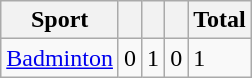<table class="wikitable sortable">
<tr>
<th>Sport</th>
<th></th>
<th></th>
<th></th>
<th>Total</th>
</tr>
<tr>
<td><a href='#'>Badminton</a></td>
<td>0</td>
<td>1</td>
<td>0</td>
<td>1</td>
</tr>
</table>
